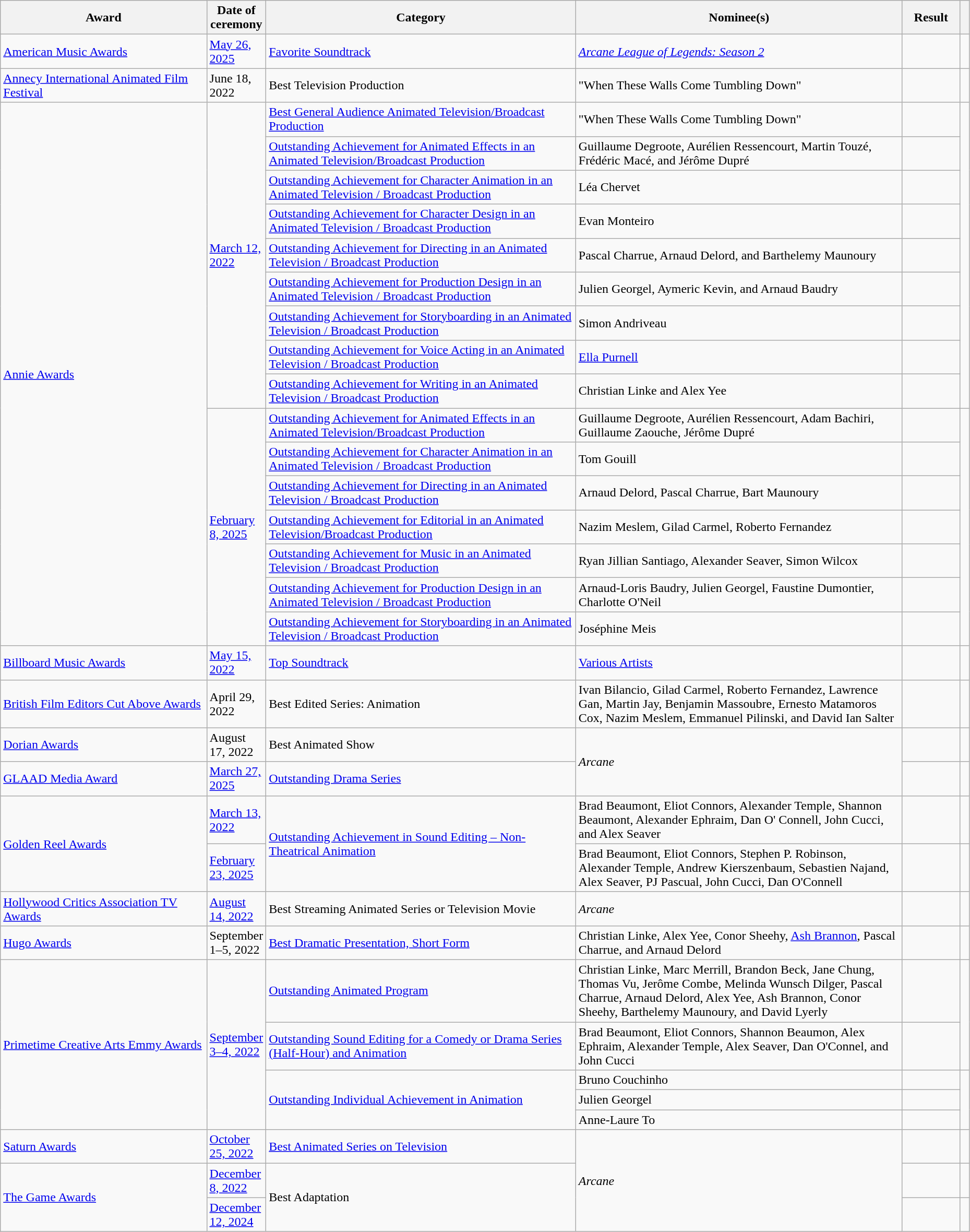<table class="wikitable sortable" style="width:98%">
<tr>
<th scope="col" style="width:22%;">Award</th>
<th scope="col" style="width:3%;">Date of ceremony</th>
<th scope="col" style="width:33%;">Category</th>
<th scope="col" style="width:35%;">Nominee(s)</th>
<th scope="col" style="width:6%;">Result</th>
<th scope="col" class="unsortable" style="width:1%;"></th>
</tr>
<tr>
<td><a href='#'>American Music Awards</a></td>
<td><a href='#'>May 26, 2025</a></td>
<td><a href='#'>Favorite Soundtrack</a></td>
<td><em><a href='#'>Arcane League of Legends: Season 2</a></em></td>
<td></td>
<td align="center"></td>
</tr>
<tr>
<td><a href='#'>Annecy International Animated Film Festival</a></td>
<td>June 18, 2022</td>
<td>Best Television Production</td>
<td>"When These Walls Come Tumbling Down"</td>
<td></td>
<td align="center"></td>
</tr>
<tr>
<td rowspan="16"><a href='#'>Annie Awards</a></td>
<td rowspan="9"><a href='#'>March 12, 2022</a></td>
<td><a href='#'>Best General Audience Animated Television/Broadcast Production</a></td>
<td>"When These Walls Come Tumbling Down"</td>
<td></td>
<td rowspan="9" align="center"></td>
</tr>
<tr>
<td><a href='#'>Outstanding Achievement for Animated Effects in an Animated Television/Broadcast Production</a></td>
<td>Guillaume Degroote, Aurélien Ressencourt, Martin Touzé, Frédéric Macé, and Jérôme Dupré </td>
<td></td>
</tr>
<tr>
<td><a href='#'>Outstanding Achievement for Character Animation in an Animated Television / Broadcast Production</a></td>
<td>Léa Chervet </td>
<td></td>
</tr>
<tr>
<td><a href='#'>Outstanding Achievement for Character Design in an Animated Television / Broadcast Production</a></td>
<td>Evan Monteiro </td>
<td></td>
</tr>
<tr>
<td><a href='#'>Outstanding Achievement for Directing in an Animated Television / Broadcast Production</a></td>
<td>Pascal Charrue, Arnaud Delord, and Barthelemy Maunoury </td>
<td></td>
</tr>
<tr>
<td><a href='#'>Outstanding Achievement for Production Design in an Animated Television / Broadcast Production</a></td>
<td>Julien Georgel, Aymeric Kevin, and Arnaud Baudry </td>
<td></td>
</tr>
<tr>
<td><a href='#'>Outstanding Achievement for Storyboarding in an Animated Television / Broadcast Production</a></td>
<td>Simon Andriveau </td>
<td></td>
</tr>
<tr>
<td><a href='#'>Outstanding Achievement for Voice Acting in an Animated Television / Broadcast Production</a></td>
<td><a href='#'>Ella Purnell</a> </td>
<td></td>
</tr>
<tr>
<td><a href='#'>Outstanding Achievement for Writing in an Animated Television / Broadcast Production</a></td>
<td>Christian Linke and Alex Yee </td>
<td></td>
</tr>
<tr>
<td rowspan="7"><a href='#'>February 8, 2025</a></td>
<td><a href='#'>Outstanding Achievement for Animated Effects in an Animated Television/Broadcast Production</a></td>
<td>Guillaume Degroote, Aurélien Ressencourt, Adam Bachiri, Guillaume Zaouche, Jérôme Dupré </td>
<td></td>
<td align="center" rowspan="7"></td>
</tr>
<tr>
<td><a href='#'>Outstanding Achievement for Character Animation in an Animated Television / Broadcast Production</a></td>
<td>Tom Gouill </td>
<td></td>
</tr>
<tr>
<td><a href='#'>Outstanding Achievement for Directing in an Animated Television / Broadcast Production</a></td>
<td>Arnaud Delord, Pascal Charrue, Bart Maunoury </td>
<td></td>
</tr>
<tr>
<td><a href='#'>Outstanding Achievement for Editorial in an Animated Television/Broadcast Production</a></td>
<td>Nazim Meslem, Gilad Carmel, Roberto Fernandez </td>
<td></td>
</tr>
<tr>
<td><a href='#'>Outstanding Achievement for Music in an Animated Television / Broadcast Production</a></td>
<td>Ryan Jillian Santiago, Alexander Seaver, Simon Wilcox </td>
<td></td>
</tr>
<tr>
<td><a href='#'>Outstanding Achievement for Production Design in an Animated Television / Broadcast Production</a></td>
<td>Arnaud-Loris Baudry, Julien Georgel, Faustine Dumontier, Charlotte O'Neil </td>
<td></td>
</tr>
<tr>
<td><a href='#'>Outstanding Achievement for Storyboarding in an Animated Television / Broadcast Production</a></td>
<td>Joséphine Meis </td>
<td></td>
</tr>
<tr>
<td><a href='#'>Billboard Music Awards</a></td>
<td><a href='#'>May 15, 2022</a></td>
<td><a href='#'>Top Soundtrack</a></td>
<td><a href='#'>Various Artists</a></td>
<td></td>
<td align="center"></td>
</tr>
<tr>
<td><a href='#'>British Film Editors Cut Above Awards</a></td>
<td>April 29, 2022</td>
<td>Best Edited Series: Animation</td>
<td>Ivan Bilancio, Gilad Carmel, Roberto Fernandez, Lawrence Gan, Martin Jay, Benjamin Massoubre, Ernesto Matamoros Cox, Nazim Meslem, Emmanuel Pilinski, and David Ian Salter</td>
<td></td>
<td align="center"></td>
</tr>
<tr>
<td><a href='#'>Dorian Awards</a></td>
<td>August 17, 2022</td>
<td>Best Animated Show</td>
<td rowspan="2"><em>Arcane</em></td>
<td></td>
<td align="center"></td>
</tr>
<tr>
<td><a href='#'>GLAAD Media Award</a></td>
<td><a href='#'>March 27, 2025</a></td>
<td><a href='#'>Outstanding Drama Series</a></td>
<td></td>
<td align="center"></td>
</tr>
<tr>
<td rowspan="2"><a href='#'>Golden Reel Awards</a></td>
<td><a href='#'>March 13, 2022</a></td>
<td rowspan="2"><a href='#'>Outstanding Achievement in Sound Editing – Non-Theatrical Animation</a></td>
<td>Brad Beaumont, Eliot Connors, Alexander Temple, Shannon Beaumont, Alexander Ephraim, Dan O' Connell, John Cucci, and Alex Seaver </td>
<td></td>
<td align="center"></td>
</tr>
<tr>
<td><a href='#'>February 23, 2025</a></td>
<td>Brad Beaumont, Eliot Connors, Stephen P. Robinson, Alexander Temple, Andrew Kierszenbaum, Sebastien Najand, Alex Seaver, PJ Pascual, John Cucci, Dan O'Connell </td>
<td></td>
<td align="center"></td>
</tr>
<tr>
<td><a href='#'>Hollywood Critics Association TV Awards</a></td>
<td><a href='#'>August 14, 2022</a></td>
<td>Best Streaming Animated Series or Television Movie</td>
<td><em>Arcane</em></td>
<td></td>
<td align="center"></td>
</tr>
<tr>
<td><a href='#'>Hugo Awards</a></td>
<td>September 1–5, 2022</td>
<td><a href='#'>Best Dramatic Presentation, Short Form</a></td>
<td>Christian Linke, Alex Yee, Conor Sheehy, <a href='#'>Ash Brannon</a>, Pascal Charrue, and Arnaud Delord </td>
<td></td>
<td align="center"></td>
</tr>
<tr>
<td rowspan="5"><a href='#'>Primetime Creative Arts Emmy Awards</a></td>
<td rowspan="5"><a href='#'>September 3–4, 2022</a></td>
<td><a href='#'>Outstanding Animated Program</a></td>
<td>Christian Linke, Marc Merrill, Brandon Beck, Jane Chung, Thomas Vu, Jerôme Combe, Melinda Wunsch Dilger, Pascal Charrue, Arnaud Delord, Alex Yee, Ash Brannon, Conor Sheehy, Barthelemy Maunoury, and David Lyerly </td>
<td></td>
<td rowspan="2" align="center"></td>
</tr>
<tr>
<td><a href='#'>Outstanding Sound Editing for a Comedy or Drama Series (Half-Hour) and Animation</a></td>
<td>Brad Beaumont, Eliot Connors, Shannon Beaumon, Alex Ephraim, Alexander Temple, Alex Seaver, Dan O'Connel, and John Cucci </td>
<td></td>
</tr>
<tr>
<td rowspan="3"><a href='#'>Outstanding Individual Achievement in Animation</a></td>
<td>Bruno Couchinho  </td>
<td></td>
<td rowspan="3" align="center"></td>
</tr>
<tr>
<td>Julien Georgel  </td>
<td></td>
</tr>
<tr>
<td>Anne-Laure To  </td>
<td></td>
</tr>
<tr>
<td><a href='#'>Saturn Awards</a></td>
<td><a href='#'>October 25, 2022</a></td>
<td><a href='#'>Best Animated Series on Television</a></td>
<td rowspan="3"><em>Arcane</em></td>
<td></td>
<td align="center"></td>
</tr>
<tr>
<td rowspan="2"><a href='#'>The Game Awards</a></td>
<td><a href='#'>December 8, 2022</a></td>
<td rowspan="2">Best Adaptation</td>
<td></td>
<td align="center"></td>
</tr>
<tr>
<td><a href='#'>December 12, 2024</a></td>
<td></td>
<td align="center"></td>
</tr>
</table>
